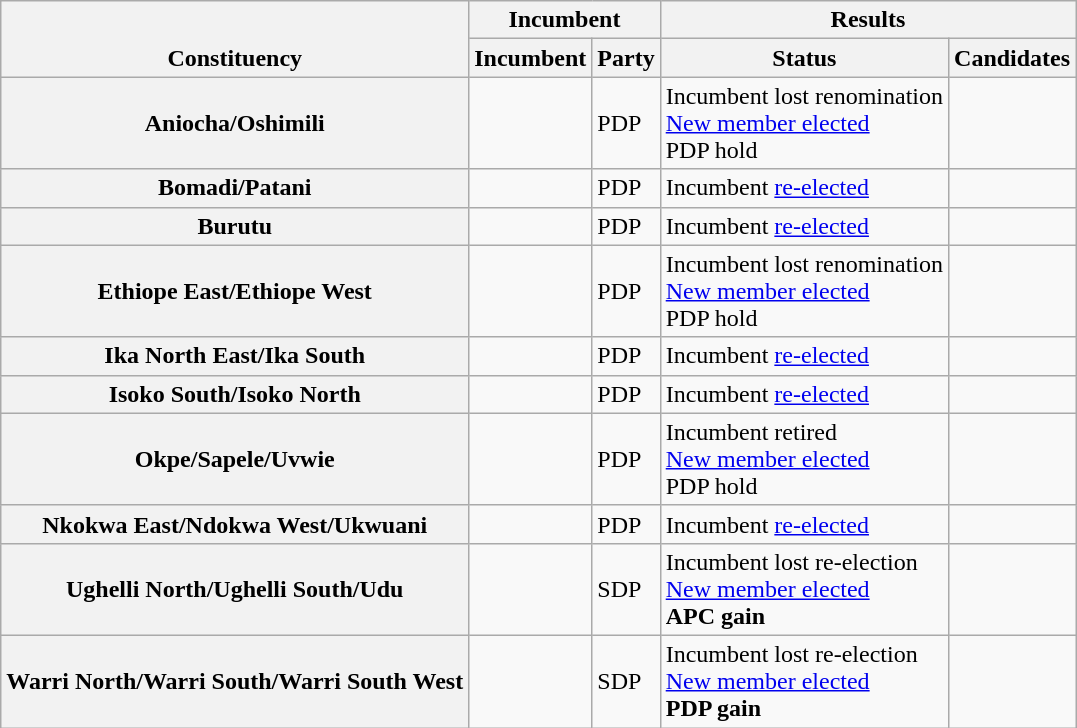<table class="wikitable sortable">
<tr valign=bottom>
<th rowspan=2>Constituency</th>
<th colspan=2>Incumbent</th>
<th colspan=2>Results</th>
</tr>
<tr valign=bottom>
<th>Incumbent</th>
<th>Party</th>
<th>Status</th>
<th>Candidates</th>
</tr>
<tr>
<th>Aniocha/Oshimili</th>
<td></td>
<td>PDP</td>
<td>Incumbent lost renomination<br><a href='#'>New member elected</a><br>PDP hold</td>
<td nowrap></td>
</tr>
<tr>
<th>Bomadi/Patani</th>
<td></td>
<td>PDP</td>
<td>Incumbent <a href='#'>re-elected</a></td>
<td nowrap></td>
</tr>
<tr>
<th>Burutu</th>
<td></td>
<td>PDP</td>
<td>Incumbent <a href='#'>re-elected</a></td>
<td nowrap></td>
</tr>
<tr>
<th>Ethiope East/Ethiope West</th>
<td></td>
<td>PDP</td>
<td>Incumbent lost renomination<br><a href='#'>New member elected</a><br>PDP hold</td>
<td nowrap></td>
</tr>
<tr>
<th>Ika North East/Ika South</th>
<td></td>
<td>PDP</td>
<td>Incumbent <a href='#'>re-elected</a></td>
<td nowrap></td>
</tr>
<tr>
<th>Isoko South/Isoko North</th>
<td></td>
<td>PDP</td>
<td>Incumbent <a href='#'>re-elected</a></td>
<td nowrap></td>
</tr>
<tr>
<th>Okpe/Sapele/Uvwie</th>
<td></td>
<td>PDP</td>
<td>Incumbent retired<br><a href='#'>New member elected</a><br>PDP hold</td>
<td nowrap></td>
</tr>
<tr>
<th>Nkokwa East/Ndokwa West/Ukwuani</th>
<td></td>
<td>PDP</td>
<td>Incumbent <a href='#'>re-elected</a></td>
<td nowrap></td>
</tr>
<tr>
<th>Ughelli North/Ughelli South/Udu</th>
<td></td>
<td>SDP</td>
<td>Incumbent lost re-election<br><a href='#'>New member elected</a><br><strong>APC gain</strong></td>
<td nowrap></td>
</tr>
<tr>
<th>Warri North/Warri South/Warri South West</th>
<td></td>
<td>SDP</td>
<td>Incumbent lost re-election<br><a href='#'>New member elected</a><br><strong>PDP gain</strong></td>
<td nowrap></td>
</tr>
</table>
